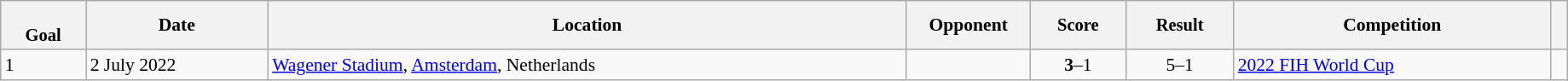<table class="wikitable sortable" style="font-size:90%" width=97%>
<tr>
<th style="font-size:95%;" data-sort-type=number><br>Goal</th>
<th align=center>Date</th>
<th>Location</th>
<th width=90>Opponent</th>
<th data-sort-type="number" style="font-size:95%">Score</th>
<th data-sort-type="number" style="font-size:95%">Result</th>
<th>Competition</th>
<th></th>
</tr>
<tr>
<td>1</td>
<td>2 July 2022</td>
<td><a href='#'>Wagener Stadium</a>, <a href='#'>Amsterdam</a>, Netherlands</td>
<td></td>
<td align="center"><strong>3</strong>–1</td>
<td align="center">5–1</td>
<td><a href='#'>2022 FIH World Cup</a></td>
<td></td>
</tr>
</table>
